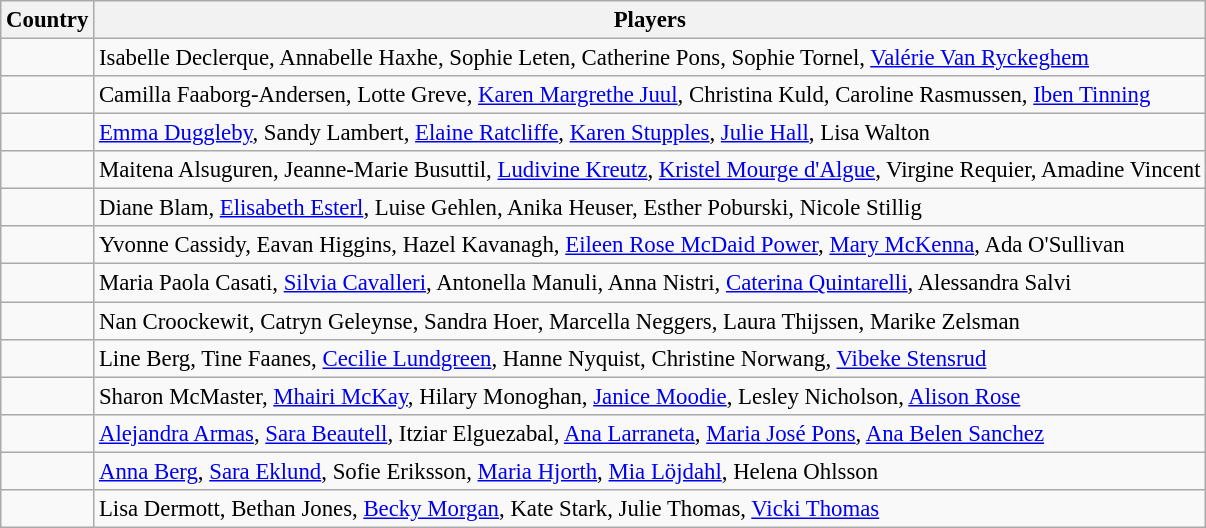<table class="wikitable" style="font-size:95%;">
<tr>
<th>Country</th>
<th>Players</th>
</tr>
<tr>
<td></td>
<td>Isabelle Declerque, Annabelle Haxhe, Sophie Leten, Catherine Pons, Sophie Tornel, <a href='#'>Valérie Van Ryckeghem</a></td>
</tr>
<tr>
<td></td>
<td>Camilla Faaborg-Andersen, Lotte Greve, <a href='#'>Karen Margrethe Juul</a>, Christina Kuld, Caroline Rasmussen, <a href='#'>Iben Tinning</a></td>
</tr>
<tr>
<td></td>
<td><a href='#'>Emma Duggleby</a>, Sandy Lambert, <a href='#'>Elaine Ratcliffe</a>, <a href='#'>Karen Stupples</a>, <a href='#'>Julie Hall</a>, Lisa Walton</td>
</tr>
<tr>
<td></td>
<td>Maitena Alsuguren, Jeanne-Marie Busuttil, <a href='#'>Ludivine Kreutz</a>, <a href='#'>Kristel Mourge d'Algue</a>, Virgine Requier, Amadine Vincent</td>
</tr>
<tr>
<td></td>
<td>Diane Blam, <a href='#'>Elisabeth Esterl</a>, Luise Gehlen, Anika Heuser, Esther Poburski, Nicole Stillig</td>
</tr>
<tr>
<td></td>
<td>Yvonne Cassidy, Eavan Higgins, Hazel Kavanagh, <a href='#'>Eileen Rose McDaid Power</a>, <a href='#'>Mary McKenna</a>, Ada O'Sullivan</td>
</tr>
<tr>
<td></td>
<td>Maria Paola Casati, <a href='#'>Silvia Cavalleri</a>, Antonella Manuli, Anna Nistri, <a href='#'>Caterina Quintarelli</a>, Alessandra Salvi</td>
</tr>
<tr>
<td></td>
<td>Nan Croockewit, Catryn Geleynse, Sandra Hoer, Marcella Neggers, Laura Thijssen, Marike Zelsman</td>
</tr>
<tr>
<td></td>
<td>Line Berg, Tine Faanes, <a href='#'>Cecilie Lundgreen</a>, Hanne Nyquist, Christine Norwang, <a href='#'>Vibeke Stensrud</a></td>
</tr>
<tr>
<td></td>
<td>Sharon McMaster, <a href='#'>Mhairi McKay</a>, Hilary Monoghan, <a href='#'>Janice Moodie</a>, Lesley Nicholson, <a href='#'>Alison Rose</a></td>
</tr>
<tr>
<td></td>
<td><a href='#'>Alejandra Armas</a>, <a href='#'>Sara Beautell</a>, Itziar Elguezabal, <a href='#'>Ana Larraneta</a>, <a href='#'>Maria José Pons</a>, <a href='#'>Ana Belen Sanchez</a></td>
</tr>
<tr>
<td></td>
<td><a href='#'>Anna Berg</a>, <a href='#'>Sara Eklund</a>, Sofie Eriksson, <a href='#'>Maria Hjorth</a>, <a href='#'>Mia Löjdahl</a>, Helena Ohlsson</td>
</tr>
<tr>
<td></td>
<td>Lisa Dermott, Bethan Jones, <a href='#'>Becky Morgan</a>, Kate Stark, Julie Thomas, <a href='#'>Vicki Thomas</a></td>
</tr>
</table>
